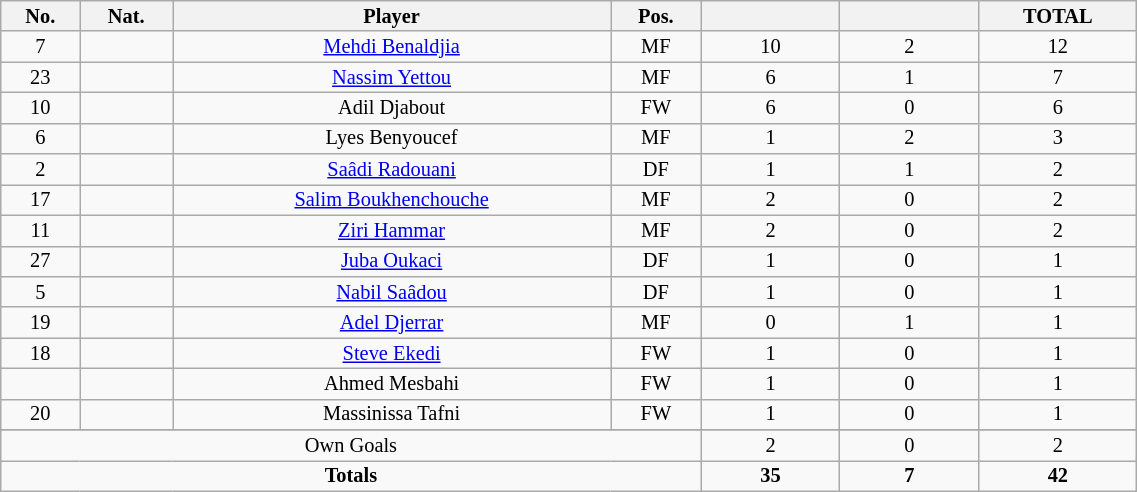<table class="wikitable sortable alternance"  style="font-size:85%; text-align:center; line-height:14px; width:60%;">
<tr>
<th width=10>No.</th>
<th width=10>Nat.</th>
<th width=140>Player</th>
<th width=10>Pos.</th>
<th width=40></th>
<th width=40></th>
<th width=10>TOTAL</th>
</tr>
<tr>
<td>7</td>
<td></td>
<td><a href='#'>Mehdi Benaldjia</a></td>
<td>MF</td>
<td>10</td>
<td>2</td>
<td>12</td>
</tr>
<tr>
<td>23</td>
<td></td>
<td><a href='#'>Nassim Yettou</a></td>
<td>MF</td>
<td>6</td>
<td>1</td>
<td>7</td>
</tr>
<tr>
<td>10</td>
<td></td>
<td>Adil Djabout</td>
<td>FW</td>
<td>6</td>
<td>0</td>
<td>6</td>
</tr>
<tr>
<td>6</td>
<td></td>
<td>Lyes Benyoucef</td>
<td>MF</td>
<td>1</td>
<td>2</td>
<td>3</td>
</tr>
<tr>
<td>2</td>
<td></td>
<td><a href='#'>Saâdi Radouani</a></td>
<td>DF</td>
<td>1</td>
<td>1</td>
<td>2</td>
</tr>
<tr>
<td>17</td>
<td></td>
<td><a href='#'>Salim Boukhenchouche</a></td>
<td>MF</td>
<td>2</td>
<td>0</td>
<td>2</td>
</tr>
<tr>
<td>11</td>
<td></td>
<td><a href='#'>Ziri Hammar</a></td>
<td>MF</td>
<td>2</td>
<td>0</td>
<td>2</td>
</tr>
<tr>
<td>27</td>
<td></td>
<td><a href='#'>Juba Oukaci</a></td>
<td>DF</td>
<td>1</td>
<td>0</td>
<td>1</td>
</tr>
<tr>
<td>5</td>
<td></td>
<td><a href='#'>Nabil Saâdou</a></td>
<td>DF</td>
<td>1</td>
<td>0</td>
<td>1</td>
</tr>
<tr>
<td>19</td>
<td></td>
<td><a href='#'>Adel Djerrar</a></td>
<td>MF</td>
<td>0</td>
<td>1</td>
<td>1</td>
</tr>
<tr>
<td>18</td>
<td></td>
<td><a href='#'>Steve Ekedi</a></td>
<td>FW</td>
<td>1</td>
<td>0</td>
<td>1</td>
</tr>
<tr>
<td></td>
<td></td>
<td>Ahmed Mesbahi</td>
<td>FW</td>
<td>1</td>
<td>0</td>
<td>1</td>
</tr>
<tr>
<td>20</td>
<td></td>
<td>Massinissa Tafni</td>
<td>FW</td>
<td>1</td>
<td>0</td>
<td>1</td>
</tr>
<tr>
</tr>
<tr class="sortbottom">
<td colspan="4">Own Goals</td>
<td>2</td>
<td>0</td>
<td>2</td>
</tr>
<tr class="sortbottom">
<td colspan="4"><strong>Totals</strong></td>
<td><strong>35</strong></td>
<td><strong>7</strong></td>
<td><strong>42</strong></td>
</tr>
</table>
